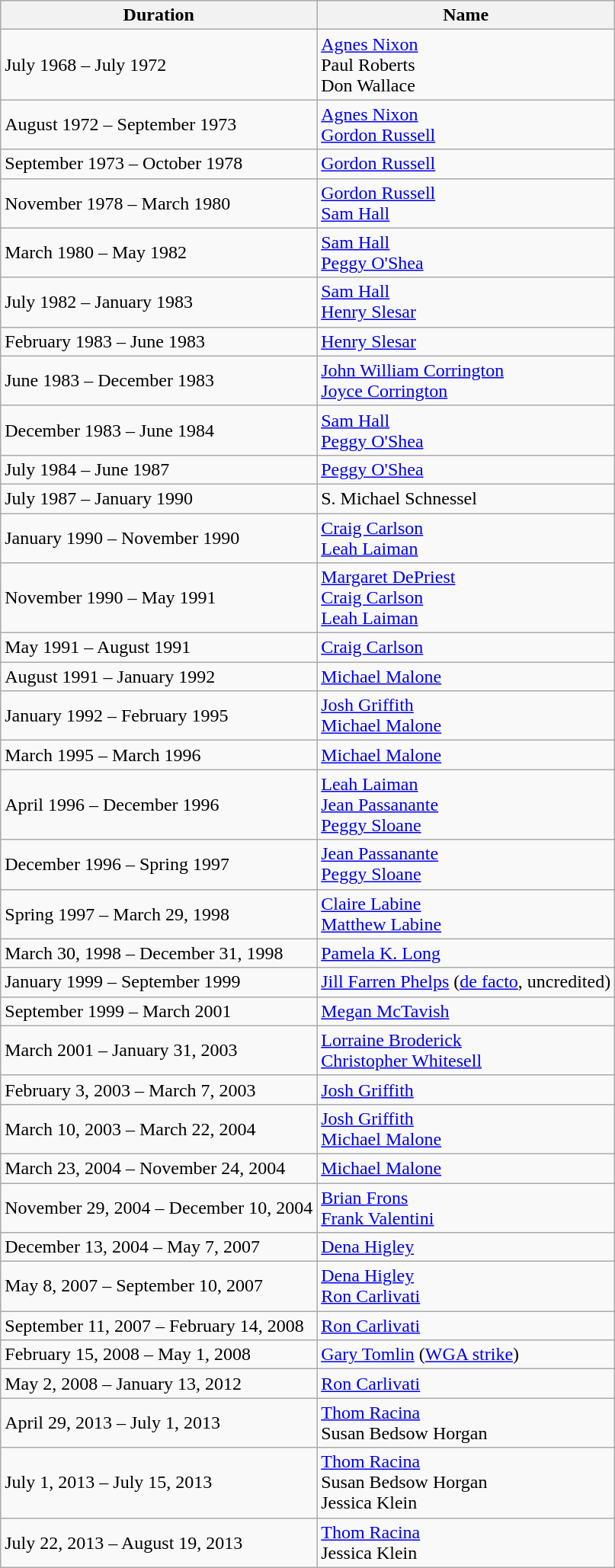<table class="wikitable">
<tr>
<th>Duration</th>
<th>Name</th>
</tr>
<tr>
<td>July 1968 – July 1972</td>
<td><a href='#'>Agnes Nixon</a><br>Paul Roberts<br>Don Wallace</td>
</tr>
<tr>
<td>August 1972 – September 1973</td>
<td><a href='#'>Agnes Nixon</a><br><a href='#'>Gordon Russell</a></td>
</tr>
<tr>
<td>September 1973 – October 1978</td>
<td><a href='#'>Gordon Russell</a></td>
</tr>
<tr>
<td>November 1978 – March 1980</td>
<td><a href='#'>Gordon Russell</a><br><a href='#'>Sam Hall</a></td>
</tr>
<tr>
<td>March 1980 – May 1982</td>
<td><a href='#'>Sam Hall</a><br><a href='#'>Peggy O'Shea</a></td>
</tr>
<tr>
<td>July 1982 – January 1983</td>
<td><a href='#'>Sam Hall</a><br><a href='#'>Henry Slesar</a></td>
</tr>
<tr>
<td>February 1983 – June 1983</td>
<td><a href='#'>Henry Slesar</a></td>
</tr>
<tr>
<td>June 1983 – December 1983</td>
<td><a href='#'>John William Corrington</a><br><a href='#'>Joyce Corrington</a></td>
</tr>
<tr>
<td>December 1983 – June 1984</td>
<td><a href='#'>Sam Hall</a><br><a href='#'>Peggy O'Shea</a></td>
</tr>
<tr>
<td>July 1984 – June 1987</td>
<td><a href='#'>Peggy O'Shea</a></td>
</tr>
<tr>
<td>July 1987 – January 1990</td>
<td>S. Michael Schnessel</td>
</tr>
<tr>
<td>January 1990 – November 1990</td>
<td><a href='#'>Craig Carlson</a><br><a href='#'>Leah Laiman</a></td>
</tr>
<tr>
<td>November 1990 – May 1991</td>
<td><a href='#'>Margaret DePriest</a><br><a href='#'>Craig Carlson</a><br><a href='#'>Leah Laiman</a></td>
</tr>
<tr>
<td>May 1991 – August 1991</td>
<td><a href='#'>Craig Carlson</a></td>
</tr>
<tr>
<td>August 1991 – January 1992</td>
<td><a href='#'>Michael Malone</a></td>
</tr>
<tr>
<td>January 1992 – February 1995</td>
<td><a href='#'>Josh Griffith</a><br><a href='#'>Michael Malone</a></td>
</tr>
<tr>
<td>March 1995 – March 1996</td>
<td><a href='#'>Michael Malone</a></td>
</tr>
<tr>
<td>April 1996 – December 1996</td>
<td><a href='#'>Leah Laiman</a><br><a href='#'>Jean Passanante</a><br><a href='#'>Peggy Sloane</a></td>
</tr>
<tr>
<td>December 1996 – Spring 1997</td>
<td><a href='#'>Jean Passanante</a><br><a href='#'>Peggy Sloane</a></td>
</tr>
<tr>
<td>Spring 1997 – March 29, 1998</td>
<td><a href='#'>Claire Labine</a><br><a href='#'>Matthew Labine</a></td>
</tr>
<tr>
<td>March 30, 1998 – December 31, 1998</td>
<td><a href='#'>Pamela K. Long</a></td>
</tr>
<tr>
<td>January 1999 – September 1999</td>
<td><a href='#'>Jill Farren Phelps</a> (<a href='#'>de facto</a>, uncredited)</td>
</tr>
<tr>
<td>September 1999 – March 2001</td>
<td><a href='#'>Megan McTavish</a></td>
</tr>
<tr>
<td>March 2001 – January 31, 2003</td>
<td><a href='#'>Lorraine Broderick</a><br><a href='#'>Christopher Whitesell</a></td>
</tr>
<tr>
<td>February 3, 2003 – March 7, 2003</td>
<td><a href='#'>Josh Griffith</a></td>
</tr>
<tr>
<td>March 10, 2003 – March 22, 2004</td>
<td><a href='#'>Josh Griffith</a><br><a href='#'>Michael Malone</a></td>
</tr>
<tr>
<td>March 23, 2004 – November 24, 2004</td>
<td><a href='#'>Michael Malone</a></td>
</tr>
<tr>
<td>November 29, 2004 – December 10, 2004</td>
<td><a href='#'>Brian Frons</a><br><a href='#'>Frank Valentini</a></td>
</tr>
<tr>
<td>December 13, 2004 – May 7, 2007</td>
<td><a href='#'>Dena Higley</a></td>
</tr>
<tr>
<td>May 8, 2007 – September 10, 2007</td>
<td><a href='#'>Dena Higley</a><br><a href='#'>Ron Carlivati</a></td>
</tr>
<tr>
<td>September 11, 2007 – February 14, 2008</td>
<td><a href='#'>Ron Carlivati</a></td>
</tr>
<tr>
<td>February 15, 2008 – May 1, 2008</td>
<td><a href='#'>Gary Tomlin</a> (<a href='#'>WGA strike</a>)</td>
</tr>
<tr>
<td>May 2, 2008 – January 13, 2012</td>
<td><a href='#'>Ron Carlivati</a></td>
</tr>
<tr>
<td>April 29, 2013 – July 1, 2013</td>
<td><a href='#'>Thom Racina</a> <br> Susan Bedsow Horgan</td>
</tr>
<tr>
<td>July 1, 2013 – July 15, 2013</td>
<td><a href='#'>Thom Racina</a><br> Susan Bedsow Horgan <br> Jessica Klein</td>
</tr>
<tr>
<td>July 22, 2013 – August 19, 2013</td>
<td><a href='#'>Thom Racina</a> <br> Jessica Klein</td>
</tr>
</table>
